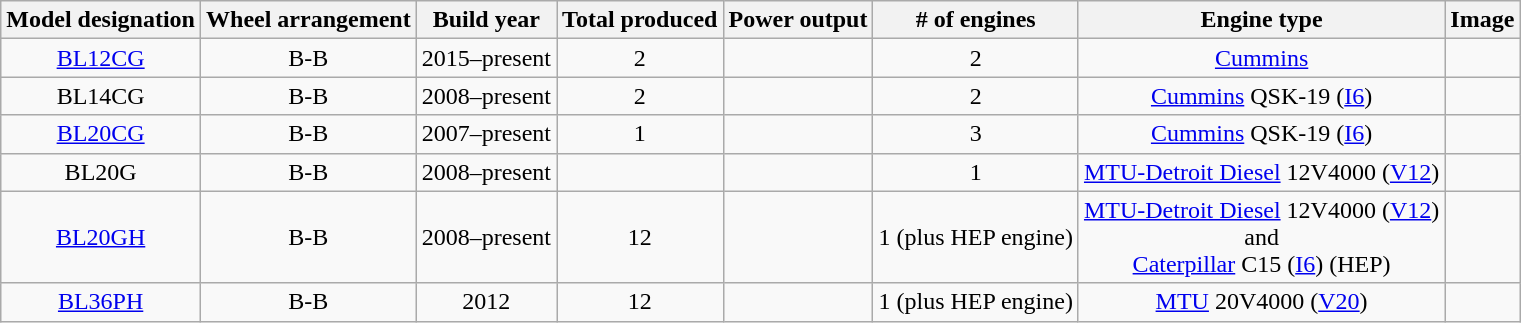<table class="wikitable" border="1">
<tr align="center">
<th>Model designation</th>
<th>Wheel arrangement</th>
<th>Build year</th>
<th>Total produced</th>
<th>Power output</th>
<th># of engines</th>
<th>Engine type</th>
<th>Image</th>
</tr>
<tr align="center">
<td><a href='#'>BL12CG</a></td>
<td>B-B</td>
<td>2015–present</td>
<td>2</td>
<td></td>
<td>2</td>
<td><a href='#'>Cummins</a></td>
<td></td>
</tr>
<tr align="center">
<td>BL14CG</td>
<td>B-B</td>
<td>2008–present</td>
<td>2</td>
<td></td>
<td>2</td>
<td><a href='#'>Cummins</a> QSK-19 (<a href='#'>I6</a>)</td>
<td></td>
</tr>
<tr align="center">
<td><a href='#'>BL20CG</a></td>
<td>B-B</td>
<td>2007–present</td>
<td>1</td>
<td></td>
<td>3</td>
<td><a href='#'>Cummins</a> QSK-19 (<a href='#'>I6</a>)</td>
<td></td>
</tr>
<tr align="center">
<td>BL20G</td>
<td>B-B</td>
<td>2008–present</td>
<td></td>
<td></td>
<td>1</td>
<td><a href='#'>MTU-Detroit Diesel</a> 12V4000 (<a href='#'>V12</a>)</td>
<td></td>
</tr>
<tr align="center">
<td><a href='#'>BL20GH</a></td>
<td>B-B</td>
<td>2008–present</td>
<td>12</td>
<td></td>
<td>1 (plus HEP engine)</td>
<td><a href='#'>MTU-Detroit Diesel</a> 12V4000 (<a href='#'>V12</a>)<br>and<br><a href='#'>Caterpillar</a> C15 (<a href='#'>I6</a>) (HEP)</td>
<td></td>
</tr>
<tr align="center">
<td><a href='#'>BL36PH</a></td>
<td>B-B</td>
<td>2012</td>
<td>12</td>
<td></td>
<td>1 (plus HEP engine)</td>
<td><a href='#'>MTU</a> 20V4000 (<a href='#'>V20</a>)</td>
<td></td>
</tr>
</table>
